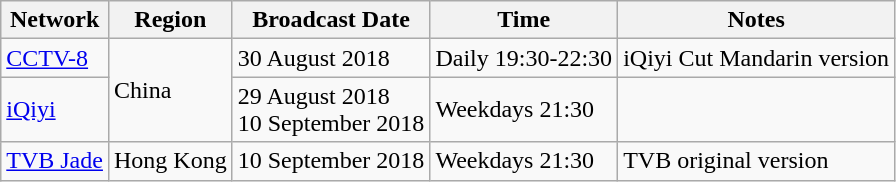<table class="wikitable">
<tr>
<th>Network</th>
<th>Region</th>
<th>Broadcast Date</th>
<th>Time</th>
<th>Notes</th>
</tr>
<tr>
<td><a href='#'>CCTV-8</a></td>
<td rowspan=2>China</td>
<td>30 August 2018</td>
<td>Daily 19:30-22:30</td>
<td>iQiyi Cut Mandarin version</td>
</tr>
<tr>
<td><a href='#'>iQiyi</a></td>
<td>29 August 2018 <br> 10 September 2018</td>
<td>Weekdays 21:30</td>
<td></td>
</tr>
<tr>
<td><a href='#'>TVB Jade</a></td>
<td>Hong Kong</td>
<td>10 September 2018</td>
<td>Weekdays 21:30</td>
<td>TVB original version</td>
</tr>
</table>
